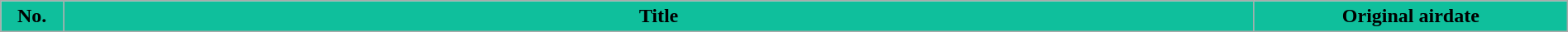<table class="wikitable collapsible collapsed plainrowheaders" style="width:100%; background:#fff;">
<tr>
<th style="background:#0FBF9C; width:4%">No.</th>
<th style="background:#0FBF9C">Title</th>
<th style="background:#0FBF9C; width:20%">Original airdate <br></th>
</tr>
</table>
